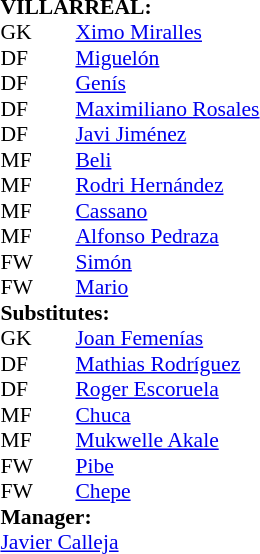<table style="font-size: 90%" cellspacing="0" cellpadding="0" align=center>
<tr>
<td colspan="4"><strong>VILLARREAL:</strong></td>
</tr>
<tr>
<th width=25></th>
<th width=25></th>
</tr>
<tr>
<td>GK</td>
<td><strong> </strong></td>
<td> <a href='#'>Ximo Miralles</a></td>
</tr>
<tr>
<td>DF</td>
<td><strong> </strong></td>
<td> <a href='#'>Miguelón</a></td>
</tr>
<tr>
<td>DF</td>
<td><strong> </strong></td>
<td> <a href='#'>Genís</a></td>
<td></td>
</tr>
<tr>
<td>DF</td>
<td><strong> </strong></td>
<td> <a href='#'>Maximiliano Rosales</a></td>
</tr>
<tr>
<td>DF</td>
<td><strong> </strong></td>
<td> <a href='#'>Javi Jiménez</a></td>
</tr>
<tr>
<td>MF</td>
<td><strong> </strong></td>
<td> <a href='#'>Beli</a></td>
<td></td>
<td></td>
</tr>
<tr>
<td>MF</td>
<td><strong> </strong></td>
<td> <a href='#'>Rodri Hernández</a></td>
</tr>
<tr>
<td>MF</td>
<td><strong> </strong></td>
<td> <a href='#'>Cassano</a></td>
<td></td>
<td></td>
</tr>
<tr>
<td>MF</td>
<td><strong> </strong></td>
<td> <a href='#'>Alfonso Pedraza</a></td>
<td></td>
<td></td>
</tr>
<tr>
<td>FW</td>
<td><strong> </strong></td>
<td> <a href='#'>Simón</a></td>
<td></td>
<td></td>
</tr>
<tr>
<td>FW</td>
<td><strong> </strong></td>
<td> <a href='#'>Mario</a></td>
<td></td>
<td></td>
</tr>
<tr>
<td colspan=3><strong>Substitutes:</strong></td>
</tr>
<tr>
<td>GK</td>
<td><strong> </strong></td>
<td> <a href='#'>Joan Femenías</a></td>
</tr>
<tr>
<td>DF</td>
<td><strong> </strong></td>
<td> <a href='#'>Mathias Rodríguez</a></td>
<td></td>
<td></td>
</tr>
<tr>
<td>DF</td>
<td><strong> </strong></td>
<td> <a href='#'>Roger Escoruela</a></td>
</tr>
<tr>
<td>MF</td>
<td><strong> </strong></td>
<td> <a href='#'>Chuca</a></td>
<td></td>
<td></td>
</tr>
<tr>
<td>MF</td>
<td><strong> </strong></td>
<td> <a href='#'>Mukwelle Akale</a></td>
<td></td>
<td></td>
</tr>
<tr>
<td>FW</td>
<td><strong> </strong></td>
<td> <a href='#'>Pibe</a></td>
<td></td>
<td></td>
</tr>
<tr>
<td>FW</td>
<td><strong> </strong></td>
<td> <a href='#'>Chepe</a></td>
<td></td>
<td></td>
</tr>
<tr>
<td colspan=3><strong>Manager:</strong><br> <a href='#'>Javier Calleja</a></td>
</tr>
<tr>
<td colspan=4></td>
</tr>
</table>
